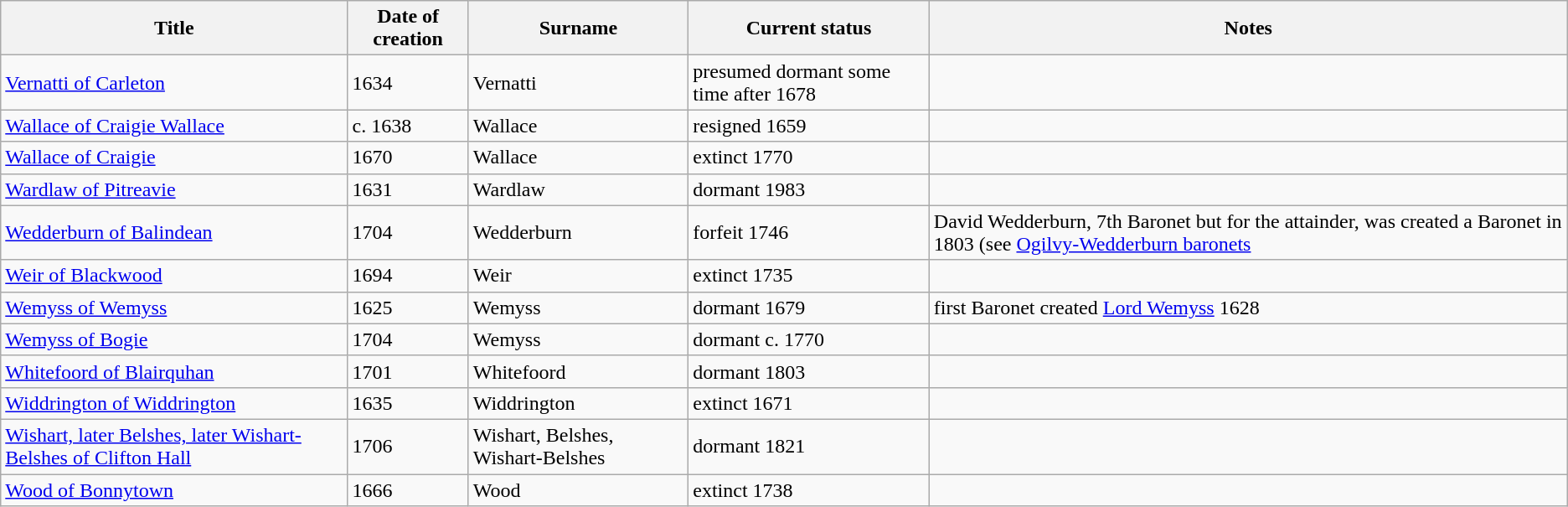<table class="wikitable">
<tr>
<th>Title</th>
<th>Date of creation</th>
<th>Surname</th>
<th>Current status</th>
<th>Notes</th>
</tr>
<tr>
<td><a href='#'>Vernatti of Carleton</a></td>
<td>1634</td>
<td>Vernatti</td>
<td>presumed dormant some time after 1678</td>
<td></td>
</tr>
<tr>
<td><a href='#'>Wallace of Craigie Wallace</a></td>
<td>c. 1638</td>
<td>Wallace</td>
<td>resigned 1659</td>
<td></td>
</tr>
<tr>
<td><a href='#'>Wallace of Craigie</a></td>
<td>1670</td>
<td>Wallace</td>
<td>extinct 1770</td>
<td></td>
</tr>
<tr>
<td><a href='#'>Wardlaw of Pitreavie</a></td>
<td>1631</td>
<td>Wardlaw</td>
<td>dormant 1983</td>
<td></td>
</tr>
<tr>
<td><a href='#'>Wedderburn of Balindean</a></td>
<td>1704</td>
<td>Wedderburn</td>
<td>forfeit 1746</td>
<td>David Wedderburn, 7th Baronet but for the attainder, was created a Baronet in 1803 (see <a href='#'>Ogilvy-Wedderburn baronets</a></td>
</tr>
<tr>
<td><a href='#'>Weir of Blackwood</a></td>
<td>1694</td>
<td>Weir</td>
<td>extinct 1735</td>
<td></td>
</tr>
<tr>
<td><a href='#'>Wemyss of Wemyss</a></td>
<td>1625</td>
<td>Wemyss</td>
<td>dormant 1679</td>
<td>first Baronet created <a href='#'>Lord Wemyss</a> 1628</td>
</tr>
<tr>
<td><a href='#'>Wemyss of Bogie</a></td>
<td>1704</td>
<td>Wemyss</td>
<td>dormant c. 1770</td>
<td></td>
</tr>
<tr>
<td><a href='#'>Whitefoord of Blairquhan</a></td>
<td>1701</td>
<td>Whitefoord</td>
<td>dormant 1803</td>
<td></td>
</tr>
<tr>
<td><a href='#'>Widdrington of Widdrington</a></td>
<td>1635</td>
<td>Widdrington</td>
<td>extinct 1671</td>
</tr>
<tr>
<td><a href='#'>Wishart, later Belshes, later Wishart-Belshes of Clifton Hall</a></td>
<td>1706</td>
<td>Wishart, Belshes, Wishart-Belshes</td>
<td>dormant 1821</td>
<td></td>
</tr>
<tr>
<td><a href='#'>Wood of Bonnytown</a></td>
<td>1666</td>
<td>Wood</td>
<td>extinct 1738</td>
<td></td>
</tr>
</table>
